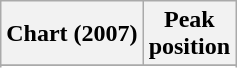<table class="wikitable sortable plainrowheaders">
<tr>
<th>Chart (2007)</th>
<th>Peak<br>position</th>
</tr>
<tr>
</tr>
<tr>
</tr>
<tr>
</tr>
<tr>
</tr>
<tr>
</tr>
<tr>
</tr>
</table>
